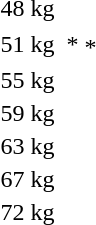<table>
<tr>
<td rowspan=2>48 kg</td>
<td rowspan=2></td>
<td rowspan=2></td>
<td></td>
</tr>
<tr>
<td></td>
</tr>
<tr>
<td rowspan=2>51 kg</td>
<td rowspan=2></td>
<td rowspan=2>*</td>
<td></td>
</tr>
<tr>
<td>*</td>
</tr>
<tr>
<td rowspan=2>55 kg</td>
<td rowspan=2></td>
<td rowspan=2></td>
<td></td>
</tr>
<tr>
<td></td>
</tr>
<tr>
<td rowspan=2>59 kg</td>
<td rowspan=2></td>
<td rowspan=2></td>
<td></td>
</tr>
<tr>
<td></td>
</tr>
<tr>
<td rowspan=2>63 kg</td>
<td rowspan=2></td>
<td rowspan=2></td>
<td></td>
</tr>
<tr>
<td></td>
</tr>
<tr>
<td rowspan=2>67 kg</td>
<td rowspan=2></td>
<td rowspan=2></td>
<td></td>
</tr>
<tr>
<td></td>
</tr>
<tr>
<td rowspan=2>72 kg</td>
<td rowspan=2></td>
<td rowspan=2></td>
<td></td>
</tr>
<tr>
<td></td>
</tr>
</table>
